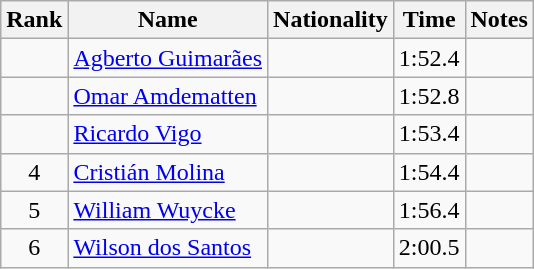<table class="wikitable sortable" style="text-align:center">
<tr>
<th>Rank</th>
<th>Name</th>
<th>Nationality</th>
<th>Time</th>
<th>Notes</th>
</tr>
<tr>
<td></td>
<td align=left><a href='#'>Agberto Guimarães</a></td>
<td align=left></td>
<td>1:52.4</td>
<td></td>
</tr>
<tr>
<td></td>
<td align=left><a href='#'>Omar Amdematten</a></td>
<td align=left></td>
<td>1:52.8</td>
<td></td>
</tr>
<tr>
<td></td>
<td align=left><a href='#'>Ricardo Vigo</a></td>
<td align=left></td>
<td>1:53.4</td>
<td></td>
</tr>
<tr>
<td>4</td>
<td align=left><a href='#'>Cristián Molina</a></td>
<td align=left></td>
<td>1:54.4</td>
<td></td>
</tr>
<tr>
<td>5</td>
<td align=left><a href='#'>William Wuycke</a></td>
<td align=left></td>
<td>1:56.4</td>
<td></td>
</tr>
<tr>
<td>6</td>
<td align=left><a href='#'>Wilson dos Santos</a></td>
<td align=left></td>
<td>2:00.5</td>
<td></td>
</tr>
</table>
